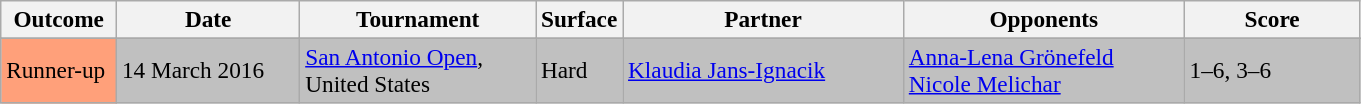<table class="wikitable" style="font-size:97%;">
<tr>
<th style="width:70px">Outcome</th>
<th style="width:115px">Date</th>
<th style="width:150px">Tournament</th>
<th style="width:50px">Surface</th>
<th style="width:180px">Partner</th>
<th style="width:180px">Opponents</th>
<th style="width:110px" class="unsortable">Score</th>
</tr>
<tr>
</tr>
<tr style="background:silver;">
<td style="background:#ffa07a;">Runner-up</td>
<td>14 March 2016</td>
<td><a href='#'>San Antonio Open</a>, <br>United States</td>
<td>Hard</td>
<td> <a href='#'>Klaudia Jans-Ignacik</a></td>
<td> <a href='#'>Anna-Lena Grönefeld</a> <br>  <a href='#'>Nicole Melichar</a></td>
<td>1–6, 3–6</td>
</tr>
</table>
